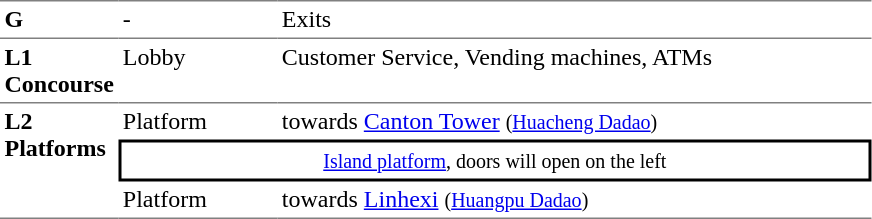<table table border=0 cellspacing=0 cellpadding=3>
<tr>
<td style="border-top:solid 1px gray;" width=50 valign=top><strong>G</strong></td>
<td style="border-top:solid 1px gray;" width=100 valign=top>-</td>
<td style="border-top:solid 1px gray;" width=390 valign=top>Exits</td>
</tr>
<tr>
<td style="border-bottom:solid 1px gray; border-top:solid 1px gray;" valign=top width=50><strong>L1<br>Concourse</strong></td>
<td style="border-bottom:solid 1px gray; border-top:solid 1px gray;" valign=top width=100>Lobby</td>
<td style="border-bottom:solid 1px gray; border-top:solid 1px gray;" valign=top width=390>Customer Service, Vending machines, ATMs</td>
</tr>
<tr>
<td style="border-bottom:solid 1px gray;" width=50 valign=top rowspan=3><strong>L2<br>Platforms</strong></td>
<td>Platform </td>
<td>  towards <a href='#'>Canton Tower</a> <small>(<a href='#'>Huacheng Dadao</a>)</small></td>
</tr>
<tr>
<td style="border-right:solid 2px black;border-left:solid 2px black;border-top:solid 2px black;border-bottom:solid 2px black;text-align:center;" colspan=2><small><a href='#'>Island platform</a>, doors will open on the left</small></td>
</tr>
<tr>
<td style="border-bottom:solid 1px gray;">Platform </td>
<td style="border-bottom:solid 1px gray;"> towards <a href='#'>Linhexi</a> <small>(<a href='#'>Huangpu Dadao</a>)</small> </td>
</tr>
</table>
